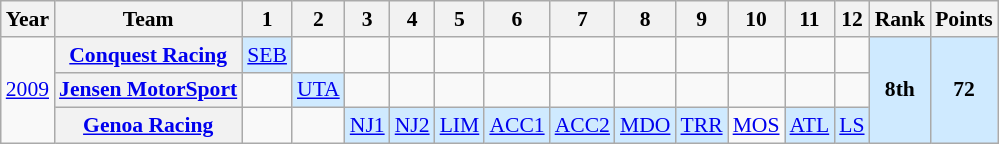<table class="wikitable" style="text-align:center; font-size:90%">
<tr>
<th>Year</th>
<th>Team</th>
<th>1</th>
<th>2</th>
<th>3</th>
<th>4</th>
<th>5</th>
<th>6</th>
<th>7</th>
<th>8</th>
<th>9</th>
<th>10</th>
<th>11</th>
<th>12</th>
<th>Rank</th>
<th>Points</th>
</tr>
<tr>
<td rowspan=3><a href='#'>2009</a></td>
<th><a href='#'>Conquest Racing</a></th>
<td style="background:#CFEAFF;"><a href='#'>SEB</a><br></td>
<td></td>
<td></td>
<td></td>
<td></td>
<td></td>
<td></td>
<td></td>
<td></td>
<td></td>
<td></td>
<td></td>
<td rowspan=3 style="background:#CFEAFF;"><strong>8th</strong></td>
<td rowspan=3 style="background:#CFEAFF;"><strong>72</strong></td>
</tr>
<tr>
<th><a href='#'>Jensen MotorSport</a></th>
<td></td>
<td style="background:#CFEAFF;"><a href='#'>UTA</a><br></td>
<td></td>
<td></td>
<td></td>
<td></td>
<td></td>
<td></td>
<td></td>
<td></td>
<td></td>
<td></td>
</tr>
<tr>
<th><a href='#'>Genoa Racing</a></th>
<td></td>
<td></td>
<td style="background:#CFEAFF;"><a href='#'>NJ1</a><br></td>
<td style="background:#CFEAFF;"><a href='#'>NJ2</a><br></td>
<td style="background:#CFEAFF;"><a href='#'>LIM</a><br></td>
<td style="background:#CFEAFF;"><a href='#'>ACC1</a><br></td>
<td style="background:#CFEAFF;"><a href='#'>ACC2</a><br></td>
<td style="background:#CFEAFF;"><a href='#'>MDO</a><br></td>
<td style="background:#CFEAFF;"><a href='#'>TRR</a><br></td>
<td><a href='#'>MOS</a></td>
<td style="background:#CFEAFF;"><a href='#'>ATL</a><br></td>
<td style="background:#CFEAFF;"><a href='#'>LS</a><br></td>
</tr>
</table>
